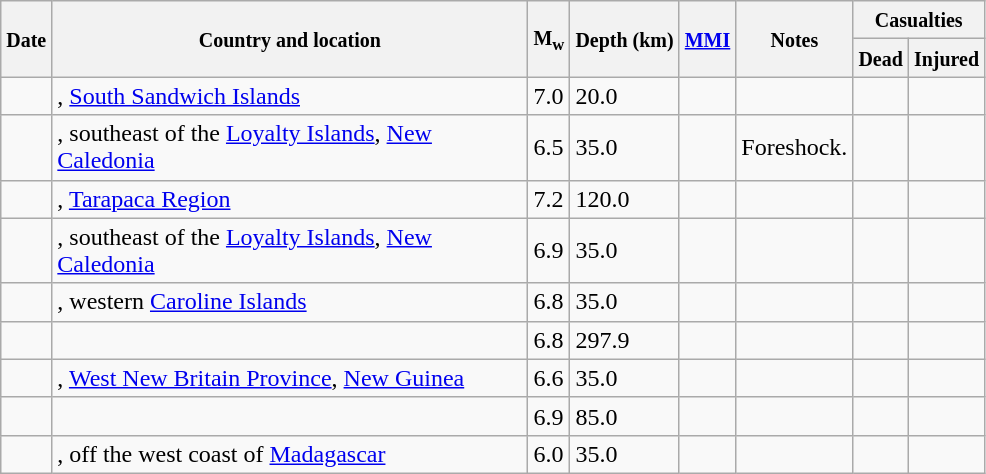<table class="wikitable sortable sort-under" style="border:1px black; margin-left:1em;">
<tr>
<th rowspan="2"><small>Date</small></th>
<th rowspan="2" style="width: 310px"><small>Country and location</small></th>
<th rowspan="2"><small>M<sub>w</sub></small></th>
<th rowspan="2"><small>Depth (km)</small></th>
<th rowspan="2"><small><a href='#'>MMI</a></small></th>
<th rowspan="2" class="unsortable"><small>Notes</small></th>
<th colspan="2"><small>Casualties</small></th>
</tr>
<tr>
<th><small>Dead</small></th>
<th><small>Injured</small></th>
</tr>
<tr>
<td></td>
<td>, <a href='#'>South Sandwich Islands</a></td>
<td>7.0</td>
<td>20.0</td>
<td></td>
<td></td>
<td></td>
<td></td>
</tr>
<tr>
<td></td>
<td>, southeast of the <a href='#'>Loyalty Islands</a>, <a href='#'>New Caledonia</a></td>
<td>6.5</td>
<td>35.0</td>
<td></td>
<td>Foreshock.</td>
<td></td>
<td></td>
</tr>
<tr>
<td></td>
<td>, <a href='#'>Tarapaca Region</a></td>
<td>7.2</td>
<td>120.0</td>
<td></td>
<td></td>
<td></td>
<td></td>
</tr>
<tr>
<td></td>
<td>, southeast of the <a href='#'>Loyalty Islands</a>, <a href='#'>New Caledonia</a></td>
<td>6.9</td>
<td>35.0</td>
<td></td>
<td></td>
<td></td>
<td></td>
</tr>
<tr>
<td></td>
<td>, western <a href='#'>Caroline Islands</a></td>
<td>6.8</td>
<td>35.0</td>
<td></td>
<td></td>
<td></td>
<td></td>
</tr>
<tr>
<td></td>
<td></td>
<td>6.8</td>
<td>297.9</td>
<td></td>
<td></td>
<td></td>
<td></td>
</tr>
<tr>
<td></td>
<td>, <a href='#'>West New Britain Province</a>, <a href='#'>New Guinea</a></td>
<td>6.6</td>
<td>35.0</td>
<td></td>
<td></td>
<td></td>
<td></td>
</tr>
<tr>
<td></td>
<td></td>
<td>6.9</td>
<td>85.0</td>
<td></td>
<td></td>
<td></td>
<td></td>
</tr>
<tr>
<td></td>
<td>, off the west coast of <a href='#'>Madagascar</a></td>
<td>6.0</td>
<td>35.0</td>
<td></td>
<td></td>
<td></td>
<td></td>
</tr>
</table>
